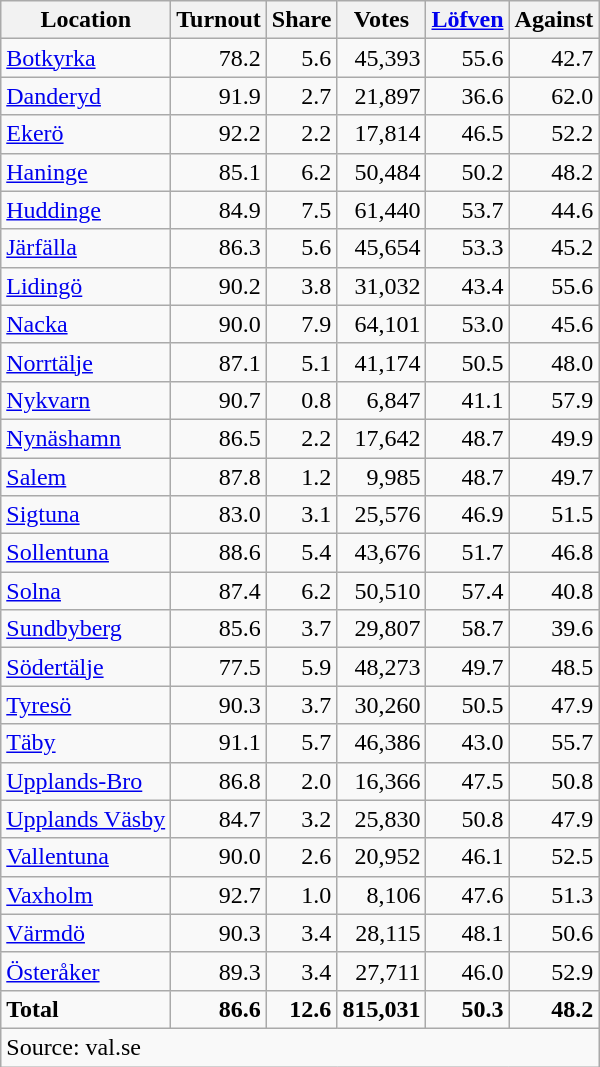<table class="wikitable sortable" style=text-align:right>
<tr>
<th>Location</th>
<th>Turnout</th>
<th>Share</th>
<th>Votes</th>
<th><a href='#'>Löfven</a></th>
<th>Against</th>
</tr>
<tr>
<td align=left><a href='#'>Botkyrka</a></td>
<td>78.2</td>
<td>5.6</td>
<td>45,393</td>
<td>55.6</td>
<td>42.7</td>
</tr>
<tr>
<td align=left><a href='#'>Danderyd</a></td>
<td>91.9</td>
<td>2.7</td>
<td>21,897</td>
<td>36.6</td>
<td>62.0</td>
</tr>
<tr>
<td align=left><a href='#'>Ekerö</a></td>
<td>92.2</td>
<td>2.2</td>
<td>17,814</td>
<td>46.5</td>
<td>52.2</td>
</tr>
<tr>
<td align=left><a href='#'>Haninge</a></td>
<td>85.1</td>
<td>6.2</td>
<td>50,484</td>
<td>50.2</td>
<td>48.2</td>
</tr>
<tr>
<td align=left><a href='#'>Huddinge</a></td>
<td>84.9</td>
<td>7.5</td>
<td>61,440</td>
<td>53.7</td>
<td>44.6</td>
</tr>
<tr>
<td align=left><a href='#'>Järfälla</a></td>
<td>86.3</td>
<td>5.6</td>
<td>45,654</td>
<td>53.3</td>
<td>45.2</td>
</tr>
<tr>
<td align=left><a href='#'>Lidingö</a></td>
<td>90.2</td>
<td>3.8</td>
<td>31,032</td>
<td>43.4</td>
<td>55.6</td>
</tr>
<tr>
<td align=left><a href='#'>Nacka</a></td>
<td>90.0</td>
<td>7.9</td>
<td>64,101</td>
<td>53.0</td>
<td>45.6</td>
</tr>
<tr>
<td align=left><a href='#'>Norrtälje</a></td>
<td>87.1</td>
<td>5.1</td>
<td>41,174</td>
<td>50.5</td>
<td>48.0</td>
</tr>
<tr>
<td align=left><a href='#'>Nykvarn</a></td>
<td>90.7</td>
<td>0.8</td>
<td>6,847</td>
<td>41.1</td>
<td>57.9</td>
</tr>
<tr>
<td align=left><a href='#'>Nynäshamn</a></td>
<td>86.5</td>
<td>2.2</td>
<td>17,642</td>
<td>48.7</td>
<td>49.9</td>
</tr>
<tr>
<td align=left><a href='#'>Salem</a></td>
<td>87.8</td>
<td>1.2</td>
<td>9,985</td>
<td>48.7</td>
<td>49.7</td>
</tr>
<tr>
<td align=left><a href='#'>Sigtuna</a></td>
<td>83.0</td>
<td>3.1</td>
<td>25,576</td>
<td>46.9</td>
<td>51.5</td>
</tr>
<tr>
<td align=left><a href='#'>Sollentuna</a></td>
<td>88.6</td>
<td>5.4</td>
<td>43,676</td>
<td>51.7</td>
<td>46.8</td>
</tr>
<tr>
<td align=left><a href='#'>Solna</a></td>
<td>87.4</td>
<td>6.2</td>
<td>50,510</td>
<td>57.4</td>
<td>40.8</td>
</tr>
<tr>
<td align=left><a href='#'>Sundbyberg</a></td>
<td>85.6</td>
<td>3.7</td>
<td>29,807</td>
<td>58.7</td>
<td>39.6</td>
</tr>
<tr>
<td align=left><a href='#'>Södertälje</a></td>
<td>77.5</td>
<td>5.9</td>
<td>48,273</td>
<td>49.7</td>
<td>48.5</td>
</tr>
<tr>
<td align=left><a href='#'>Tyresö</a></td>
<td>90.3</td>
<td>3.7</td>
<td>30,260</td>
<td>50.5</td>
<td>47.9</td>
</tr>
<tr>
<td align=left><a href='#'>Täby</a></td>
<td>91.1</td>
<td>5.7</td>
<td>46,386</td>
<td>43.0</td>
<td>55.7</td>
</tr>
<tr>
<td align=left><a href='#'>Upplands-Bro</a></td>
<td>86.8</td>
<td>2.0</td>
<td>16,366</td>
<td>47.5</td>
<td>50.8</td>
</tr>
<tr>
<td align=left><a href='#'>Upplands Väsby</a></td>
<td>84.7</td>
<td>3.2</td>
<td>25,830</td>
<td>50.8</td>
<td>47.9</td>
</tr>
<tr>
<td align=left><a href='#'>Vallentuna</a></td>
<td>90.0</td>
<td>2.6</td>
<td>20,952</td>
<td>46.1</td>
<td>52.5</td>
</tr>
<tr>
<td align=left><a href='#'>Vaxholm</a></td>
<td>92.7</td>
<td>1.0</td>
<td>8,106</td>
<td>47.6</td>
<td>51.3</td>
</tr>
<tr>
<td align=left><a href='#'>Värmdö</a></td>
<td>90.3</td>
<td>3.4</td>
<td>28,115</td>
<td>48.1</td>
<td>50.6</td>
</tr>
<tr>
<td align=left><a href='#'>Österåker</a></td>
<td>89.3</td>
<td>3.4</td>
<td>27,711</td>
<td>46.0</td>
<td>52.9</td>
</tr>
<tr>
<td align=left><strong>Total</strong></td>
<td><strong>86.6</strong></td>
<td><strong>12.6</strong></td>
<td><strong>815,031</strong></td>
<td><strong>50.3</strong></td>
<td><strong>48.2</strong></td>
</tr>
<tr>
<td align=left colspan=6>Source: val.se</td>
</tr>
</table>
